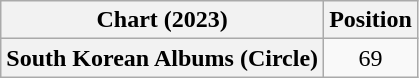<table class="wikitable plainrowheaders" style="text-align:center">
<tr>
<th scope="col">Chart (2023)</th>
<th scope="col">Position</th>
</tr>
<tr>
<th scope="row">South Korean Albums (Circle)</th>
<td>69</td>
</tr>
</table>
